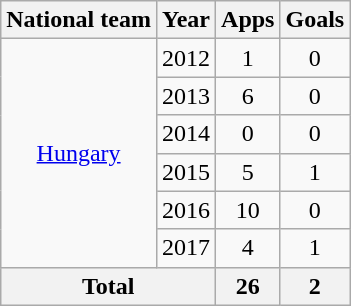<table class="wikitable" style="text-align:center">
<tr>
<th>National team</th>
<th>Year</th>
<th>Apps</th>
<th>Goals</th>
</tr>
<tr>
<td rowspan="6"><a href='#'>Hungary</a></td>
<td>2012</td>
<td>1</td>
<td>0</td>
</tr>
<tr>
<td>2013</td>
<td>6</td>
<td>0</td>
</tr>
<tr>
<td>2014</td>
<td>0</td>
<td>0</td>
</tr>
<tr>
<td>2015</td>
<td>5</td>
<td>1</td>
</tr>
<tr>
<td>2016</td>
<td>10</td>
<td>0</td>
</tr>
<tr>
<td>2017</td>
<td>4</td>
<td>1</td>
</tr>
<tr>
<th colspan="2">Total</th>
<th>26</th>
<th>2</th>
</tr>
</table>
